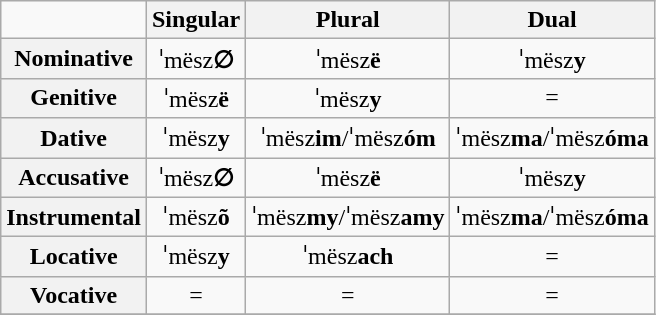<table class="wikitable" style="text-align:center;">
<tr>
<td></td>
<th>Singular</th>
<th>Plural</th>
<th>Dual</th>
</tr>
<tr>
<th>Nominative</th>
<td>ˈmësz<strong>∅</strong></td>
<td>ˈmësz<strong>ë</strong></td>
<td>ˈmësz<strong>y</strong></td>
</tr>
<tr>
<th>Genitive</th>
<td>ˈmësz<strong>ë</strong></td>
<td>ˈmësz<strong>y</strong></td>
<td>= </td>
</tr>
<tr>
<th>Dative</th>
<td>ˈmësz<strong>y</strong></td>
<td>ˈmësz<strong>im</strong>/ˈmësz<strong>óm</strong></td>
<td>ˈmësz<strong>ma</strong>/ˈmësz<strong>óma</strong></td>
</tr>
<tr>
<th>Accusative</th>
<td>ˈmësz<strong>∅</strong></td>
<td>ˈmësz<strong>ë</strong></td>
<td>ˈmësz<strong>y</strong></td>
</tr>
<tr>
<th>Instrumental</th>
<td>ˈmësz<strong>õ</strong></td>
<td>ˈmësz<strong>my</strong>/ˈmësz<strong>amy</strong></td>
<td>ˈmësz<strong>ma</strong>/ˈmësz<strong>óma</strong></td>
</tr>
<tr>
<th>Locative</th>
<td>ˈmësz<strong>y</strong></td>
<td>ˈmësz<strong>ach</strong></td>
<td>= </td>
</tr>
<tr>
<th>Vocative</th>
<td>= </td>
<td>= </td>
<td>= </td>
</tr>
<tr>
</tr>
</table>
